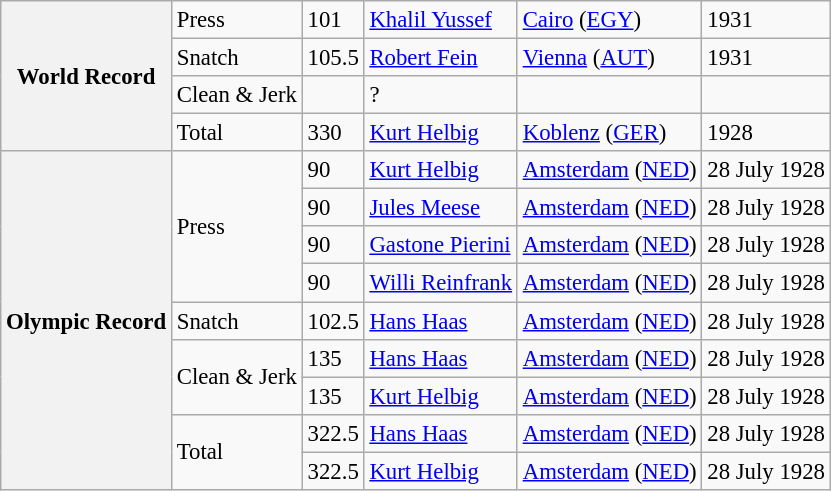<table class="wikitable" style="font-size:95%;">
<tr>
<th rowspan=4>World Record</th>
<td>Press</td>
<td>101</td>
<td> <a href='#'>Khalil Yussef</a></td>
<td><a href='#'>Cairo</a> (<a href='#'>EGY</a>)</td>
<td>1931</td>
</tr>
<tr>
<td>Snatch</td>
<td>105.5</td>
<td> <a href='#'>Robert Fein</a></td>
<td><a href='#'>Vienna</a> (<a href='#'>AUT</a>)</td>
<td>1931</td>
</tr>
<tr>
<td>Clean & Jerk</td>
<td></td>
<td>?</td>
<td></td>
<td></td>
</tr>
<tr>
<td>Total</td>
<td>330</td>
<td> <a href='#'>Kurt Helbig</a></td>
<td><a href='#'>Koblenz</a> (<a href='#'>GER</a>)</td>
<td>1928</td>
</tr>
<tr>
<th rowspan=9>Olympic Record</th>
<td rowspan=4>Press</td>
<td>90</td>
<td> <a href='#'>Kurt Helbig</a></td>
<td><a href='#'>Amsterdam</a> (<a href='#'>NED</a>)</td>
<td>28 July 1928</td>
</tr>
<tr>
<td>90</td>
<td> <a href='#'>Jules Meese</a></td>
<td><a href='#'>Amsterdam</a> (<a href='#'>NED</a>)</td>
<td>28 July 1928</td>
</tr>
<tr>
<td>90</td>
<td> <a href='#'>Gastone Pierini</a></td>
<td><a href='#'>Amsterdam</a> (<a href='#'>NED</a>)</td>
<td>28 July 1928</td>
</tr>
<tr>
<td>90</td>
<td> <a href='#'>Willi Reinfrank</a></td>
<td><a href='#'>Amsterdam</a> (<a href='#'>NED</a>)</td>
<td>28 July 1928</td>
</tr>
<tr>
<td>Snatch</td>
<td>102.5</td>
<td> <a href='#'>Hans Haas</a></td>
<td><a href='#'>Amsterdam</a> (<a href='#'>NED</a>)</td>
<td>28 July 1928</td>
</tr>
<tr>
<td rowspan=2>Clean & Jerk</td>
<td>135</td>
<td> <a href='#'>Hans Haas</a></td>
<td><a href='#'>Amsterdam</a> (<a href='#'>NED</a>)</td>
<td>28 July 1928</td>
</tr>
<tr>
<td>135</td>
<td> <a href='#'>Kurt Helbig</a></td>
<td><a href='#'>Amsterdam</a> (<a href='#'>NED</a>)</td>
<td>28 July 1928</td>
</tr>
<tr>
<td rowspan=2>Total</td>
<td>322.5</td>
<td> <a href='#'>Hans Haas</a></td>
<td><a href='#'>Amsterdam</a> (<a href='#'>NED</a>)</td>
<td>28 July 1928</td>
</tr>
<tr>
<td>322.5</td>
<td> <a href='#'>Kurt Helbig</a></td>
<td><a href='#'>Amsterdam</a> (<a href='#'>NED</a>)</td>
<td>28 July 1928</td>
</tr>
</table>
